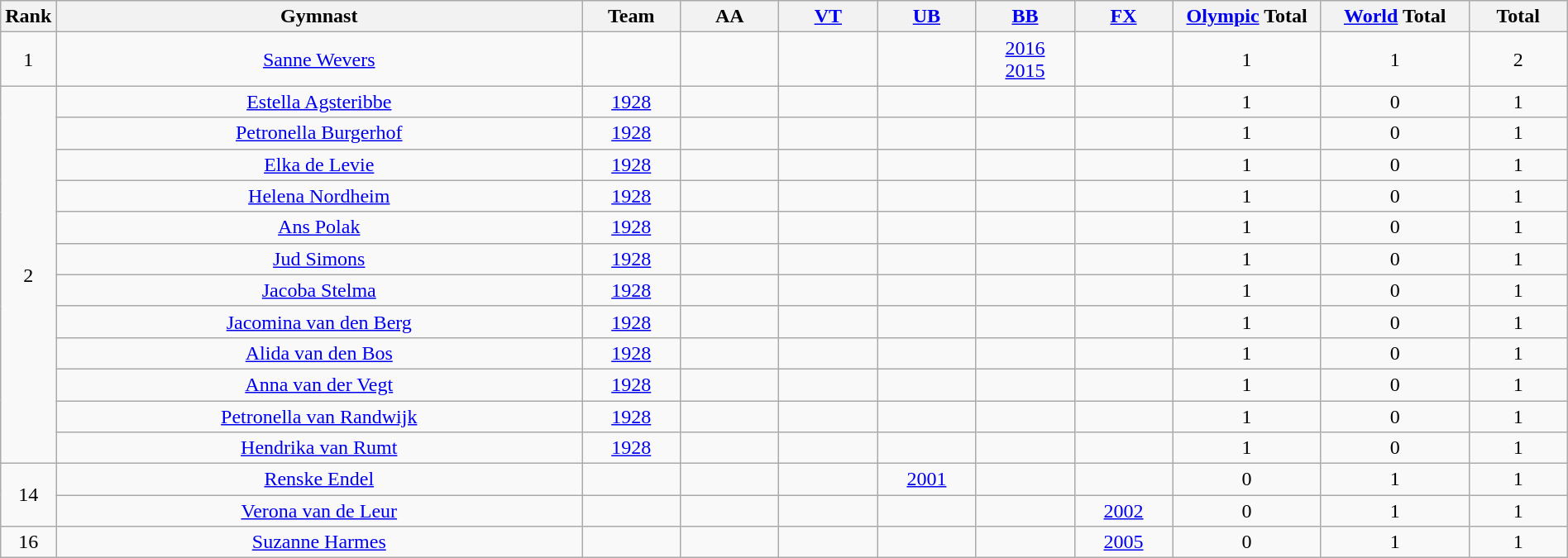<table class="wikitable sortable" width=100% style="text-align:center;">
<tr>
<th style="width:1.8em;">Rank</th>
<th class=unsortable>Gymnast</th>
<th style="width:4.5em;">Team</th>
<th style="width:4.5em;">AA</th>
<th style="width:4.5em;"><a href='#'>VT</a></th>
<th style="width:4.5em;"><a href='#'>UB</a></th>
<th style="width:4.5em;"><a href='#'>BB</a></th>
<th style="width:4.5em;"><a href='#'>FX</a></th>
<th style="width:7.0em;"><a href='#'>Olympic</a> Total</th>
<th style="width:7.0em;"><a href='#'>World</a> Total</th>
<th style="width:4.5em;">Total</th>
</tr>
<tr>
<td>1</td>
<td><a href='#'>Sanne Wevers</a></td>
<td></td>
<td></td>
<td></td>
<td></td>
<td> <a href='#'>2016</a><br> <a href='#'>2015</a></td>
<td></td>
<td>1</td>
<td>1</td>
<td>2</td>
</tr>
<tr>
<td rowspan="12">2</td>
<td><a href='#'>Estella Agsteribbe</a></td>
<td> <a href='#'>1928</a></td>
<td></td>
<td></td>
<td></td>
<td></td>
<td></td>
<td>1</td>
<td>0</td>
<td>1</td>
</tr>
<tr>
<td><a href='#'>Petronella Burgerhof</a></td>
<td> <a href='#'>1928</a></td>
<td></td>
<td></td>
<td></td>
<td></td>
<td></td>
<td>1</td>
<td>0</td>
<td>1</td>
</tr>
<tr>
<td><a href='#'>Elka de Levie</a></td>
<td> <a href='#'>1928</a></td>
<td></td>
<td></td>
<td></td>
<td></td>
<td></td>
<td>1</td>
<td>0</td>
<td>1</td>
</tr>
<tr>
<td><a href='#'>Helena Nordheim</a></td>
<td> <a href='#'>1928</a></td>
<td></td>
<td></td>
<td></td>
<td></td>
<td></td>
<td>1</td>
<td>0</td>
<td>1</td>
</tr>
<tr>
<td><a href='#'>Ans Polak</a></td>
<td> <a href='#'>1928</a></td>
<td></td>
<td></td>
<td></td>
<td></td>
<td></td>
<td>1</td>
<td>0</td>
<td>1</td>
</tr>
<tr>
<td><a href='#'>Jud Simons</a></td>
<td> <a href='#'>1928</a></td>
<td></td>
<td></td>
<td></td>
<td></td>
<td></td>
<td>1</td>
<td>0</td>
<td>1</td>
</tr>
<tr>
<td><a href='#'>Jacoba Stelma</a></td>
<td> <a href='#'>1928</a></td>
<td></td>
<td></td>
<td></td>
<td></td>
<td></td>
<td>1</td>
<td>0</td>
<td>1</td>
</tr>
<tr>
<td><a href='#'>Jacomina van den Berg</a></td>
<td> <a href='#'>1928</a></td>
<td></td>
<td></td>
<td></td>
<td></td>
<td></td>
<td>1</td>
<td>0</td>
<td>1</td>
</tr>
<tr>
<td><a href='#'>Alida van den Bos</a></td>
<td> <a href='#'>1928</a></td>
<td></td>
<td></td>
<td></td>
<td></td>
<td></td>
<td>1</td>
<td>0</td>
<td>1</td>
</tr>
<tr>
<td><a href='#'>Anna van der Vegt</a></td>
<td> <a href='#'>1928</a></td>
<td></td>
<td></td>
<td></td>
<td></td>
<td></td>
<td>1</td>
<td>0</td>
<td>1</td>
</tr>
<tr>
<td><a href='#'>Petronella van Randwijk</a></td>
<td> <a href='#'>1928</a></td>
<td></td>
<td></td>
<td></td>
<td></td>
<td></td>
<td>1</td>
<td>0</td>
<td>1</td>
</tr>
<tr>
<td><a href='#'>Hendrika van Rumt</a></td>
<td> <a href='#'>1928</a></td>
<td></td>
<td></td>
<td></td>
<td></td>
<td></td>
<td>1</td>
<td>0</td>
<td>1</td>
</tr>
<tr>
<td rowspan="2">14</td>
<td><a href='#'>Renske Endel</a></td>
<td></td>
<td></td>
<td></td>
<td> <a href='#'>2001</a></td>
<td></td>
<td></td>
<td>0</td>
<td>1</td>
<td>1</td>
</tr>
<tr>
<td><a href='#'>Verona van de Leur</a></td>
<td></td>
<td></td>
<td></td>
<td></td>
<td></td>
<td> <a href='#'>2002</a></td>
<td>0</td>
<td>1</td>
<td>1</td>
</tr>
<tr>
<td>16</td>
<td><a href='#'>Suzanne Harmes</a></td>
<td></td>
<td></td>
<td></td>
<td></td>
<td></td>
<td> <a href='#'>2005</a></td>
<td>0</td>
<td>1</td>
<td>1</td>
</tr>
</table>
